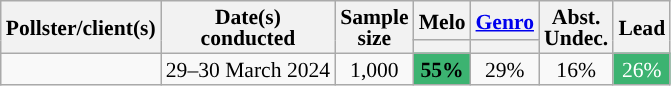<table class="wikitable" style="text-align:center;font-size:90%;line-height:14px;">
<tr>
<th rowspan="2">Pollster/client(s)</th>
<th rowspan="2">Date(s)<br>conducted</th>
<th rowspan="2">Sample<br>size</th>
<th>Melo<br></th>
<th><a href='#'>Genro</a><br></th>
<th rowspan="2">Abst.<br>Undec.</th>
<th rowspan="2">Lead</th>
</tr>
<tr>
<th class="sortable" data-sort-type="number" style="background:"></th>
<th class="sortable" data-sort-type="number" style="background:"></th>
</tr>
<tr>
<td></td>
<td>29–30 March 2024</td>
<td>1,000</td>
<td style="background:#3cb371; "><strong>55%</strong></td>
<td>29%</td>
<td>16%</td>
<td style="background:#3cb371; color:#FFFFFF" ;">26%</td>
</tr>
</table>
